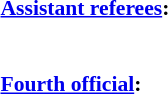<table width=50% style="font-size: 90%">
<tr>
<td><br><strong><a href='#'>Assistant referees</a>:</strong>
<br>
<br>
<br><strong><a href='#'>Fourth official</a>:</strong>
<br></td>
</tr>
</table>
